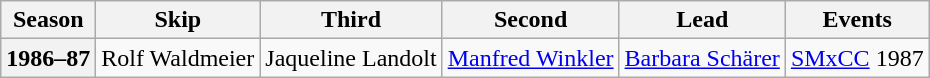<table class="wikitable">
<tr>
<th scope="col">Season</th>
<th scope="col">Skip</th>
<th scope="col">Third</th>
<th scope="col">Second</th>
<th scope="col">Lead</th>
<th scope="col">Events</th>
</tr>
<tr>
<th scope="row">1986–87</th>
<td>Rolf Waldmeier</td>
<td>Jaqueline Landolt</td>
<td><a href='#'>Manfred Winkler</a></td>
<td><a href='#'>Barbara Schärer</a></td>
<td><a href='#'>SMxCC</a> 1987 </td>
</tr>
</table>
